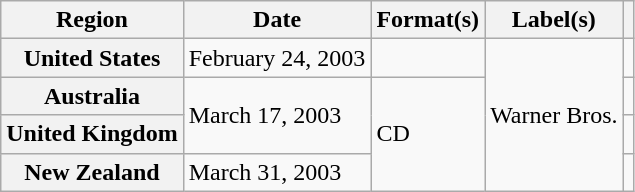<table class="wikitable plainrowheaders">
<tr>
<th scope="col">Region</th>
<th scope="col">Date</th>
<th scope="col">Format(s)</th>
<th scope="col">Label(s)</th>
<th scope="col"></th>
</tr>
<tr>
<th scope="row">United States</th>
<td>February 24, 2003</td>
<td></td>
<td rowspan="4">Warner Bros.</td>
<td align="center"></td>
</tr>
<tr>
<th scope="row">Australia</th>
<td rowspan="2">March 17, 2003</td>
<td rowspan="3">CD</td>
<td align="center"></td>
</tr>
<tr>
<th scope="row">United Kingdom</th>
<td align="center"></td>
</tr>
<tr>
<th scope="row">New Zealand</th>
<td>March 31, 2003</td>
<td align="center"></td>
</tr>
</table>
